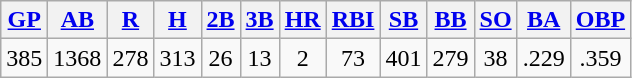<table class="wikitable">
<tr>
<th><a href='#'>GP</a></th>
<th><a href='#'>AB</a></th>
<th><a href='#'>R</a></th>
<th><a href='#'>H</a></th>
<th><a href='#'>2B</a></th>
<th><a href='#'>3B</a></th>
<th><a href='#'>HR</a></th>
<th><a href='#'>RBI</a></th>
<th><a href='#'>SB</a></th>
<th><a href='#'>BB</a></th>
<th><a href='#'>SO</a></th>
<th><a href='#'>BA</a></th>
<th><a href='#'>OBP</a></th>
</tr>
<tr align=center>
<td>385</td>
<td>1368</td>
<td>278</td>
<td>313</td>
<td>26</td>
<td>13</td>
<td>2</td>
<td>73</td>
<td>401</td>
<td>279</td>
<td>38</td>
<td>.229</td>
<td>.359</td>
</tr>
</table>
